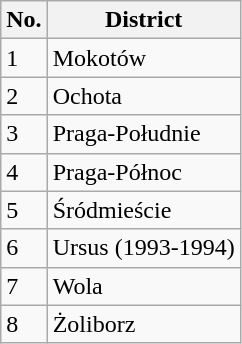<table class="wikitable">
<tr>
<th>No.</th>
<th>District</th>
</tr>
<tr>
<td>1</td>
<td>Mokotów</td>
</tr>
<tr>
<td>2</td>
<td>Ochota</td>
</tr>
<tr>
<td>3</td>
<td>Praga-Południe</td>
</tr>
<tr>
<td>4</td>
<td>Praga-Północ</td>
</tr>
<tr>
<td>5</td>
<td>Śródmieście</td>
</tr>
<tr>
<td>6</td>
<td>Ursus (1993-1994)</td>
</tr>
<tr>
<td>7</td>
<td>Wola</td>
</tr>
<tr>
<td>8</td>
<td>Żoliborz</td>
</tr>
</table>
